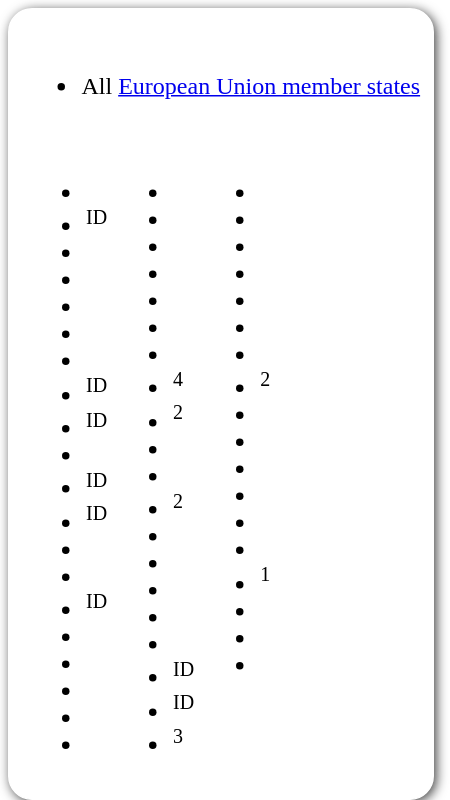<table style="border-radius:1em; box-shadow:0.1em 0.1em 0.5em rgba(0,0,0,0.75); background:white; border:1px solid white; padding:5px;">
<tr style="vertical-align:top;">
<td><br><ul><li> All <a href='#'>European Union member states</a></li></ul><table>
<tr>
<td><br><ul><li></li><li><sup>ID</sup></li><li></li><li></li><li></li><li></li><li></li><li><sup>ID</sup></li><li><sup>ID</sup></li><li></li><li><sup>ID</sup></li><li><sup>ID</sup></li><li></li><li></li><li><sup>ID</sup></li><li></li><li></li><li></li><li></li><li></li></ul></td>
<td valign=top><br><ul><li></li><li></li><li></li><li></li><li></li><li></li><li></li><li><sup>4</sup></li><li><sup>2</sup></li><li></li><li></li><li><sup>2</sup></li><li></li><li></li><li></li><li></li><li></li><li><sup>ID</sup></li><li><sup>ID</sup></li><li><sup>3</sup></li></ul></td>
<td valign=top><br><ul><li></li><li></li><li></li><li></li><li></li><li></li><li></li><li><sup>2</sup></li><li></li><li></li><li></li><li></li><li></li><li></li><li><sup>1</sup></li><li></li><li></li><li></li></ul></td>
<td></td>
</tr>
</table>
</td>
</tr>
</table>
